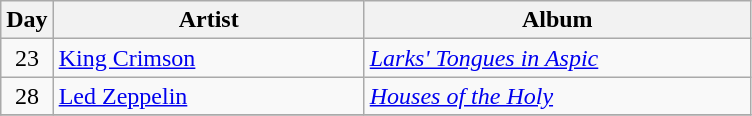<table class="wikitable" border="1">
<tr>
<th>Day</th>
<th width="200">Artist</th>
<th width="250">Album</th>
</tr>
<tr>
<td style="text-align:center;" rowspan="1">23</td>
<td><a href='#'>King Crimson</a></td>
<td><em><a href='#'>Larks' Tongues in Aspic</a></em></td>
</tr>
<tr>
<td style="text-align:center;" rowspan="1">28</td>
<td><a href='#'>Led Zeppelin</a></td>
<td><em><a href='#'>Houses of the Holy</a></em></td>
</tr>
<tr>
</tr>
</table>
